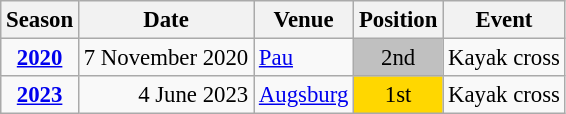<table class="wikitable" style="text-align:center; font-size:95%;">
<tr>
<th>Season</th>
<th>Date</th>
<th>Venue</th>
<th>Position</th>
<th>Event</th>
</tr>
<tr>
<td><strong><a href='#'>2020</a></strong></td>
<td align=right>7 November 2020</td>
<td align=left><a href='#'>Pau</a></td>
<td bgcolor=silver>2nd</td>
<td>Kayak cross</td>
</tr>
<tr>
<td><strong><a href='#'>2023</a></strong></td>
<td align=right>4 June 2023</td>
<td align=left><a href='#'>Augsburg</a></td>
<td bgcolor=gold>1st</td>
<td>Kayak cross</td>
</tr>
</table>
